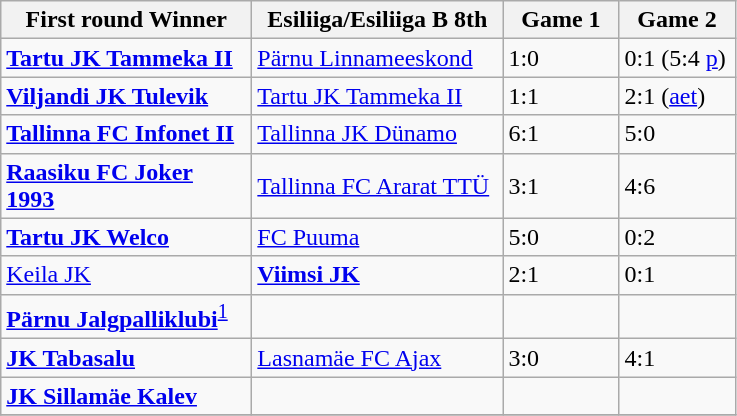<table class="wikitable">
<tr>
<th width=160px>First round Winner</th>
<th width=160px>Esiliiga/Esiliiga B 8th</th>
<th width=70px>Game 1</th>
<th width=70px>Game 2</th>
</tr>
<tr>
<td><strong><a href='#'>Tartu JK Tammeka II</a></strong></td>
<td><a href='#'>Pärnu Linnameeskond</a></td>
<td>1:0</td>
<td>0:1 (5:4 <a href='#'>p</a>)</td>
</tr>
<tr>
<td><strong><a href='#'>Viljandi JK Tulevik</a></strong></td>
<td><a href='#'>Tartu JK Tammeka II</a></td>
<td>1:1</td>
<td>2:1 (<a href='#'>aet</a>)</td>
</tr>
<tr>
<td><strong><a href='#'>Tallinna FC Infonet II</a></strong></td>
<td><a href='#'>Tallinna JK Dünamo</a></td>
<td>6:1</td>
<td>5:0</td>
</tr>
<tr>
<td><strong><a href='#'>Raasiku FC Joker 1993</a></strong></td>
<td><a href='#'>Tallinna FC Ararat TTÜ</a></td>
<td>3:1</td>
<td>4:6</td>
</tr>
<tr>
<td><strong><a href='#'>Tartu JK Welco</a></strong></td>
<td><a href='#'>FC Puuma</a></td>
<td>5:0</td>
<td>0:2</td>
</tr>
<tr>
<td><a href='#'>Keila JK</a></td>
<td><strong><a href='#'>Viimsi JK</a></strong></td>
<td>2:1</td>
<td>0:1</td>
</tr>
<tr>
<td><strong><a href='#'>Pärnu Jalgpalliklubi</a></strong><sup><a href='#'>1</a></sup></td>
<td></td>
<td></td>
<td></td>
</tr>
<tr>
<td><strong><a href='#'>JK Tabasalu</a></strong></td>
<td><a href='#'>Lasnamäe FC Ajax</a></td>
<td>3:0</td>
<td>4:1</td>
</tr>
<tr>
<td><strong><a href='#'>JK Sillamäe Kalev</a></strong></td>
<td></td>
<td></td>
<td></td>
</tr>
<tr>
</tr>
</table>
